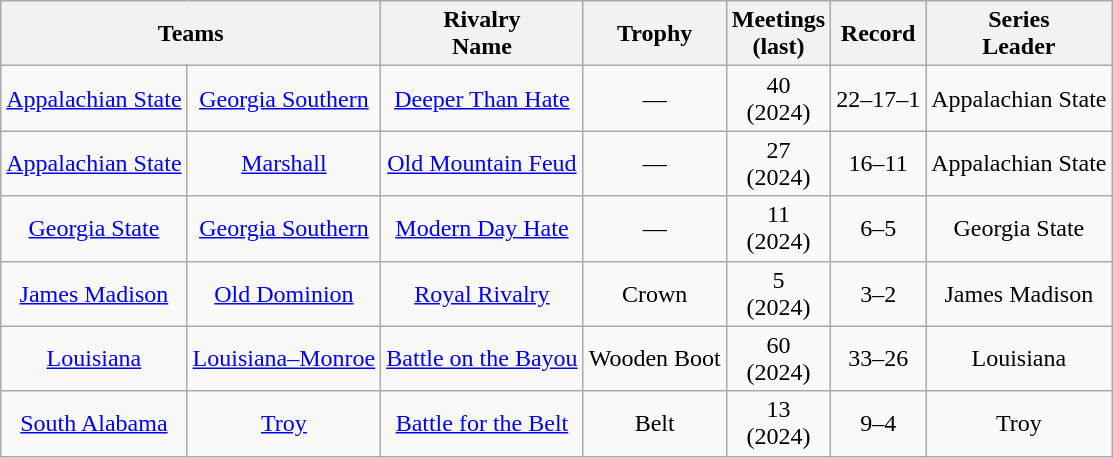<table class="wikitable" style="text-align:center">
<tr>
<th colspan=2>Teams</th>
<th>Rivalry<br>Name</th>
<th>Trophy</th>
<th>Meetings<br>(last)</th>
<th>Record</th>
<th>Series<br>Leader</th>
</tr>
<tr>
<td><a href='#'>Appalachian State</a></td>
<td><a href='#'>Georgia Southern</a></td>
<td><a href='#'>Deeper Than Hate</a></td>
<td>—</td>
<td>40<br>(2024)</td>
<td>22–17–1</td>
<td style=>Appalachian State</td>
</tr>
<tr>
<td><a href='#'>Appalachian State</a></td>
<td><a href='#'>Marshall</a></td>
<td><a href='#'>Old Mountain Feud</a></td>
<td>—</td>
<td>27<br>(2024)</td>
<td>16–11</td>
<td style=>Appalachian State</td>
</tr>
<tr>
<td><a href='#'>Georgia State</a></td>
<td><a href='#'>Georgia Southern</a></td>
<td><a href='#'>Modern Day Hate</a></td>
<td>—</td>
<td>11<br>(2024)</td>
<td>6–5</td>
<td style=>Georgia State</td>
</tr>
<tr>
<td><a href='#'>James Madison</a></td>
<td><a href='#'>Old Dominion</a></td>
<td><a href='#'>Royal Rivalry</a></td>
<td>Crown</td>
<td>5<br>(2024)</td>
<td>3–2</td>
<td style=>James Madison</td>
</tr>
<tr>
<td><a href='#'>Louisiana</a></td>
<td><a href='#'>Louisiana–Monroe</a></td>
<td><a href='#'>Battle on the Bayou</a></td>
<td>Wooden Boot</td>
<td>60<br>(2024)</td>
<td>33–26</td>
<td style=>Louisiana</td>
</tr>
<tr>
<td><a href='#'>South Alabama</a></td>
<td><a href='#'>Troy</a></td>
<td><a href='#'>Battle for the Belt</a></td>
<td>Belt</td>
<td>13<br>(2024)</td>
<td>9–4</td>
<td style=>Troy</td>
</tr>
</table>
